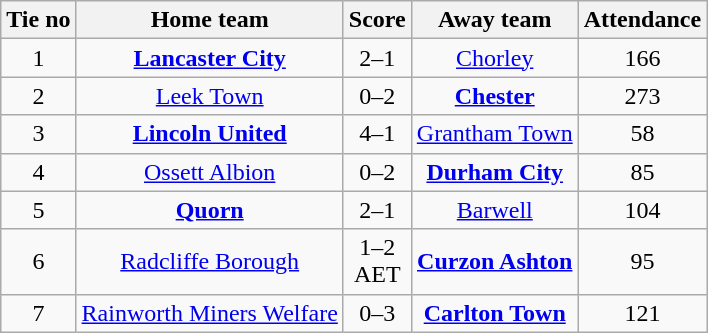<table class="wikitable" style="text-align: center">
<tr>
<th>Tie no</th>
<th>Home team</th>
<th>Score</th>
<th>Away team</th>
<th>Attendance</th>
</tr>
<tr>
<td>1</td>
<td><strong><a href='#'>Lancaster City</a></strong></td>
<td>2–1</td>
<td><a href='#'>Chorley</a></td>
<td>166</td>
</tr>
<tr>
<td>2</td>
<td><a href='#'>Leek Town</a></td>
<td>0–2</td>
<td><strong><a href='#'>Chester</a></strong></td>
<td>273</td>
</tr>
<tr>
<td>3</td>
<td><strong><a href='#'>Lincoln United</a></strong></td>
<td>4–1</td>
<td><a href='#'>Grantham Town</a></td>
<td>58</td>
</tr>
<tr>
<td>4</td>
<td><a href='#'>Ossett Albion</a></td>
<td>0–2</td>
<td><strong><a href='#'>Durham City</a></strong></td>
<td>85</td>
</tr>
<tr>
<td>5</td>
<td><strong><a href='#'>Quorn</a></strong></td>
<td>2–1</td>
<td><a href='#'>Barwell</a></td>
<td>104</td>
</tr>
<tr>
<td>6</td>
<td><a href='#'>Radcliffe Borough</a></td>
<td>1–2<br>AET</td>
<td><strong><a href='#'>Curzon Ashton</a></strong></td>
<td>95</td>
</tr>
<tr>
<td>7</td>
<td><a href='#'>Rainworth Miners Welfare</a></td>
<td>0–3</td>
<td><strong><a href='#'>Carlton Town</a></strong></td>
<td>121</td>
</tr>
</table>
